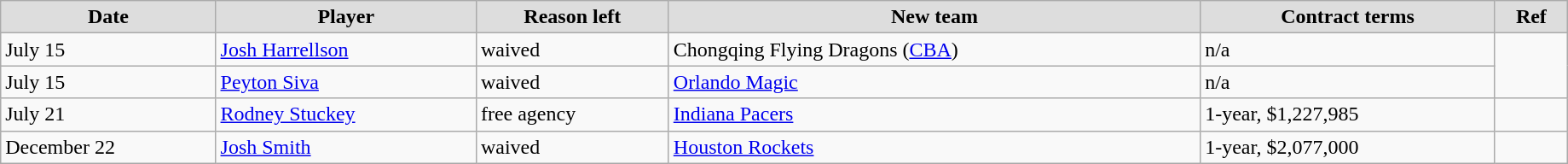<table class="wikitable" width=97%>
<tr align="center" bgcolor="#dddddd">
<td><strong>Date</strong></td>
<td><strong>Player</strong></td>
<td><strong>Reason left</strong></td>
<td><strong>New team</strong></td>
<td><strong>Contract terms</strong></td>
<td><strong>Ref</strong></td>
</tr>
<tr>
<td>July 15</td>
<td><a href='#'>Josh Harrellson</a></td>
<td>waived</td>
<td>Chongqing Flying Dragons (<a href='#'>CBA</a>)</td>
<td>n/a</td>
<td rowspan="2"></td>
</tr>
<tr>
<td>July 15</td>
<td><a href='#'>Peyton Siva</a></td>
<td>waived</td>
<td><a href='#'>Orlando Magic</a></td>
<td>n/a</td>
</tr>
<tr>
<td>July 21</td>
<td><a href='#'>Rodney Stuckey</a></td>
<td>free agency</td>
<td><a href='#'>Indiana Pacers</a></td>
<td>1-year, $1,227,985</td>
<td></td>
</tr>
<tr>
<td>December 22</td>
<td><a href='#'>Josh Smith</a></td>
<td>waived</td>
<td><a href='#'>Houston Rockets</a></td>
<td>1-year, $2,077,000</td>
<td></td>
</tr>
</table>
